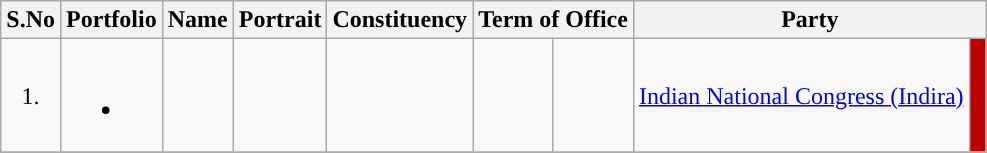<table class="wikitable sortable" style="text-align:center;">
<tr>
<th>S.No</th>
<th>Portfolio</th>
<th>Name</th>
<th>Portrait</th>
<th>Constituency</th>
<th colspan="2">Term of Office</th>
<th colspan="2" scope="col">Party</th>
</tr>
<tr>
<td>1.</td>
<td><br><ul><li></li></ul></td>
<td></td>
<td></td>
<td></td>
<td></td>
<td></td>
<td><a href='#'>Indian National Congress (Indira)</a></td>
<td width="4px" bgcolor="background-color: "></td>
</tr>
<tr style="text-align:center">
</tr>
</table>
